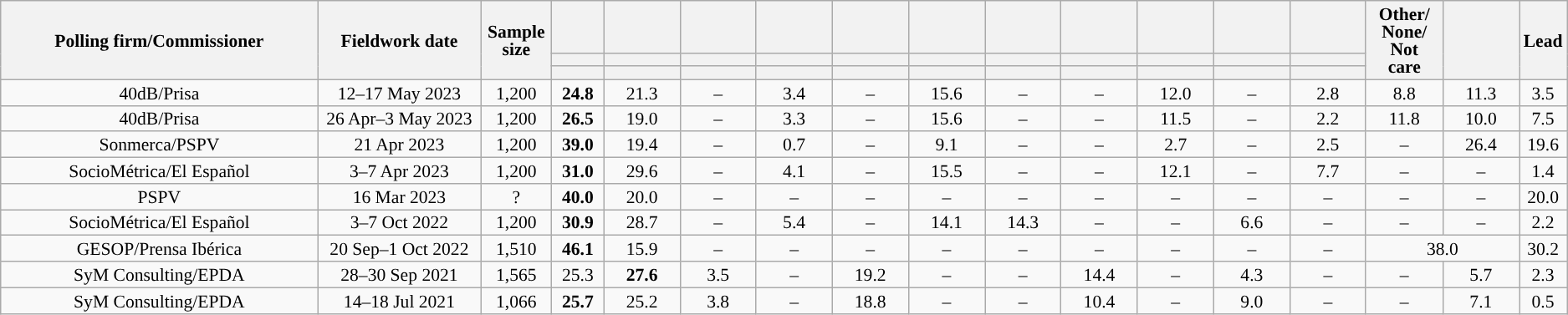<table class="wikitable collapsible collapsed" style="text-align:center; font-size:90%; line-height:14px;">
<tr style="height:42px;">
<th style="width:250px;" rowspan="3">Polling firm/Commissioner</th>
<th style="width:125px;" rowspan="3">Fieldwork date</th>
<th style="width:50px;" rowspan="3">Sample size</th>
<th style="width:35px;"></th>
<th style="width:55px;"></th>
<th style="width:55px;"></th>
<th style="width:55px;"></th>
<th style="width:55px;"></th>
<th style="width:55px;"></th>
<th style="width:55px;"></th>
<th style="width:55px;"></th>
<th style="width:55px;"></th>
<th style="width:55px;"></th>
<th style="width:55px;"></th>
<th style="width:55px;" rowspan="3">Other/<br>None/<br>Not<br>care</th>
<th style="width:55px;" rowspan="3"></th>
<th style="width:30px;" rowspan="3">Lead</th>
</tr>
<tr>
<th style="color:inherit;background:"></th>
<th style="color:inherit;background:"></th>
<th style="color:inherit;background:"></th>
<th style="color:inherit;background:"></th>
<th style="color:inherit;background:"></th>
<th style="color:inherit;background:"></th>
<th style="color:inherit;background:"></th>
<th style="color:inherit;background:"></th>
<th style="color:inherit;background:"></th>
<th style="color:inherit;background:"></th>
<th style="color:inherit;background:"></th>
</tr>
<tr>
<th></th>
<th></th>
<th></th>
<th></th>
<th></th>
<th></th>
<th></th>
<th></th>
<th></th>
<th></th>
<th></th>
</tr>
<tr>
<td>40dB/Prisa</td>
<td>12–17 May 2023</td>
<td>1,200</td>
<td><strong>24.8</strong></td>
<td>21.3</td>
<td>–</td>
<td>3.4</td>
<td>–</td>
<td>15.6</td>
<td>–</td>
<td>–</td>
<td>12.0</td>
<td>–</td>
<td>2.8</td>
<td>8.8</td>
<td>11.3</td>
<td style="background:">3.5</td>
</tr>
<tr>
<td>40dB/Prisa</td>
<td>26 Apr–3 May 2023</td>
<td>1,200</td>
<td><strong>26.5</strong></td>
<td>19.0</td>
<td>–</td>
<td>3.3</td>
<td>–</td>
<td>15.6</td>
<td>–</td>
<td>–</td>
<td>11.5</td>
<td>–</td>
<td>2.2</td>
<td>11.8</td>
<td>10.0</td>
<td style="background:">7.5</td>
</tr>
<tr>
<td>Sonmerca/PSPV</td>
<td>21 Apr 2023</td>
<td>1,200</td>
<td><strong>39.0</strong></td>
<td>19.4</td>
<td>–</td>
<td>0.7</td>
<td>–</td>
<td>9.1</td>
<td>–</td>
<td>–</td>
<td>2.7</td>
<td>–</td>
<td>2.5</td>
<td>–</td>
<td>26.4</td>
<td style="background:">19.6</td>
</tr>
<tr>
<td>SocioMétrica/El Español</td>
<td>3–7 Apr 2023</td>
<td>1,200</td>
<td><strong>31.0</strong></td>
<td>29.6</td>
<td>–</td>
<td>4.1</td>
<td>–</td>
<td>15.5</td>
<td>–</td>
<td>–</td>
<td>12.1</td>
<td>–</td>
<td>7.7</td>
<td>–</td>
<td>–</td>
<td style="background:">1.4</td>
</tr>
<tr>
<td>PSPV</td>
<td>16 Mar 2023</td>
<td>?</td>
<td><strong>40.0</strong></td>
<td>20.0</td>
<td>–</td>
<td>–</td>
<td>–</td>
<td>–</td>
<td>–</td>
<td>–</td>
<td>–</td>
<td>–</td>
<td>–</td>
<td>–</td>
<td>–</td>
<td style="background:">20.0</td>
</tr>
<tr>
<td>SocioMétrica/El Español</td>
<td>3–7 Oct 2022</td>
<td>1,200</td>
<td><strong>30.9</strong></td>
<td>28.7</td>
<td>–</td>
<td>5.4</td>
<td>–</td>
<td>14.1</td>
<td>14.3</td>
<td>–</td>
<td>–</td>
<td>6.6</td>
<td>–</td>
<td>–</td>
<td>–</td>
<td style="background:">2.2</td>
</tr>
<tr>
<td>GESOP/Prensa Ibérica</td>
<td>20 Sep–1 Oct 2022</td>
<td>1,510</td>
<td><strong>46.1</strong></td>
<td>15.9</td>
<td>–</td>
<td>–</td>
<td>–</td>
<td>–</td>
<td>–</td>
<td>–</td>
<td>–</td>
<td>–</td>
<td>–</td>
<td colspan="2">38.0</td>
<td style="background:">30.2</td>
</tr>
<tr>
<td>SyM Consulting/EPDA</td>
<td>28–30 Sep 2021</td>
<td>1,565</td>
<td>25.3</td>
<td><strong>27.6</strong></td>
<td>3.5</td>
<td>–</td>
<td>19.2</td>
<td>–</td>
<td>–</td>
<td>14.4</td>
<td>–</td>
<td>4.3</td>
<td>–</td>
<td>–</td>
<td>5.7</td>
<td style="background:">2.3</td>
</tr>
<tr>
<td>SyM Consulting/EPDA</td>
<td>14–18 Jul 2021</td>
<td>1,066</td>
<td><strong>25.7</strong></td>
<td>25.2</td>
<td>3.8</td>
<td>–</td>
<td>18.8</td>
<td>–</td>
<td>–</td>
<td>10.4</td>
<td>–</td>
<td>9.0</td>
<td>–</td>
<td>–</td>
<td>7.1</td>
<td style="background:">0.5</td>
</tr>
</table>
